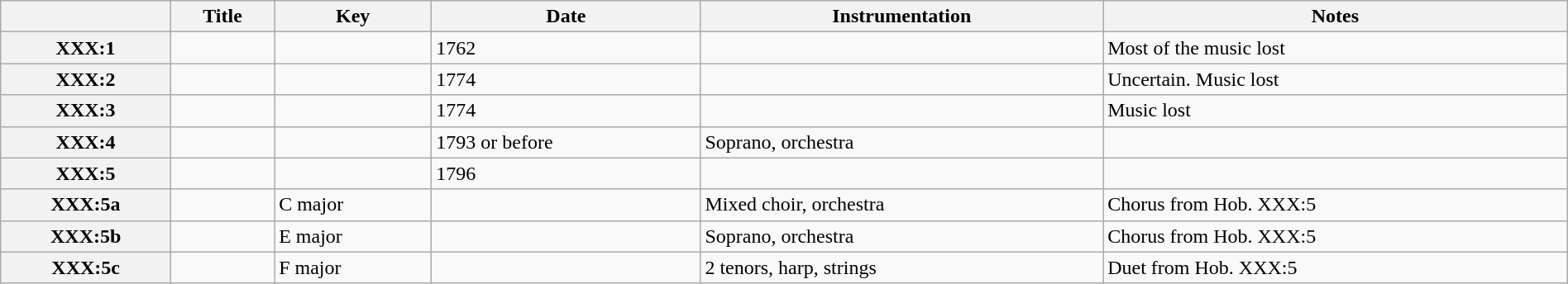<table class="wikitable sortable" style="text-align: left" width=100%>
<tr>
<th scope="col"><a href='#'></a></th>
<th scope="col">Title</th>
<th scope="col">Key</th>
<th scope="col">Date</th>
<th scope="col">Instrumentation</th>
<th scope="col">Notes</th>
</tr>
<tr>
<th scope="row">XXX:1</th>
<td></td>
<td></td>
<td>1762</td>
<td></td>
<td>Most of the music lost</td>
</tr>
<tr>
<th scope="row">XXX:2</th>
<td></td>
<td></td>
<td>1774</td>
<td></td>
<td>Uncertain. Music lost</td>
</tr>
<tr>
<th scope="row">XXX:3</th>
<td></td>
<td></td>
<td>1774</td>
<td></td>
<td>Music lost</td>
</tr>
<tr>
<th scope="row">XXX:4</th>
<td></td>
<td></td>
<td>1793 or before</td>
<td>Soprano, orchestra</td>
<td></td>
</tr>
<tr>
<th scope="row">XXX:5</th>
<td></td>
<td></td>
<td>1796</td>
<td></td>
<td></td>
</tr>
<tr>
<th scope="row">XXX:5a</th>
<td></td>
<td>C major</td>
<td></td>
<td>Mixed choir, orchestra</td>
<td>Chorus from Hob. XXX:5</td>
</tr>
<tr>
<th scope="row">XXX:5b</th>
<td></td>
<td>E major</td>
<td></td>
<td>Soprano, orchestra</td>
<td>Chorus from Hob. XXX:5</td>
</tr>
<tr>
<th scope="row">XXX:5c</th>
<td></td>
<td>F major</td>
<td></td>
<td>2 tenors, harp, strings</td>
<td>Duet from Hob. XXX:5</td>
</tr>
</table>
